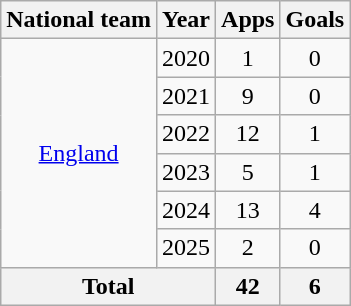<table class="wikitable" style="text-align: center;">
<tr>
<th>National team</th>
<th>Year</th>
<th>Apps</th>
<th>Goals</th>
</tr>
<tr>
<td rowspan="6"><a href='#'>England</a></td>
<td>2020</td>
<td>1</td>
<td>0</td>
</tr>
<tr>
<td>2021</td>
<td>9</td>
<td>0</td>
</tr>
<tr>
<td>2022</td>
<td>12</td>
<td>1</td>
</tr>
<tr>
<td>2023</td>
<td>5</td>
<td>1</td>
</tr>
<tr>
<td>2024</td>
<td>13</td>
<td>4</td>
</tr>
<tr>
<td>2025</td>
<td>2</td>
<td>0</td>
</tr>
<tr>
<th colspan="2">Total</th>
<th>42</th>
<th>6</th>
</tr>
</table>
